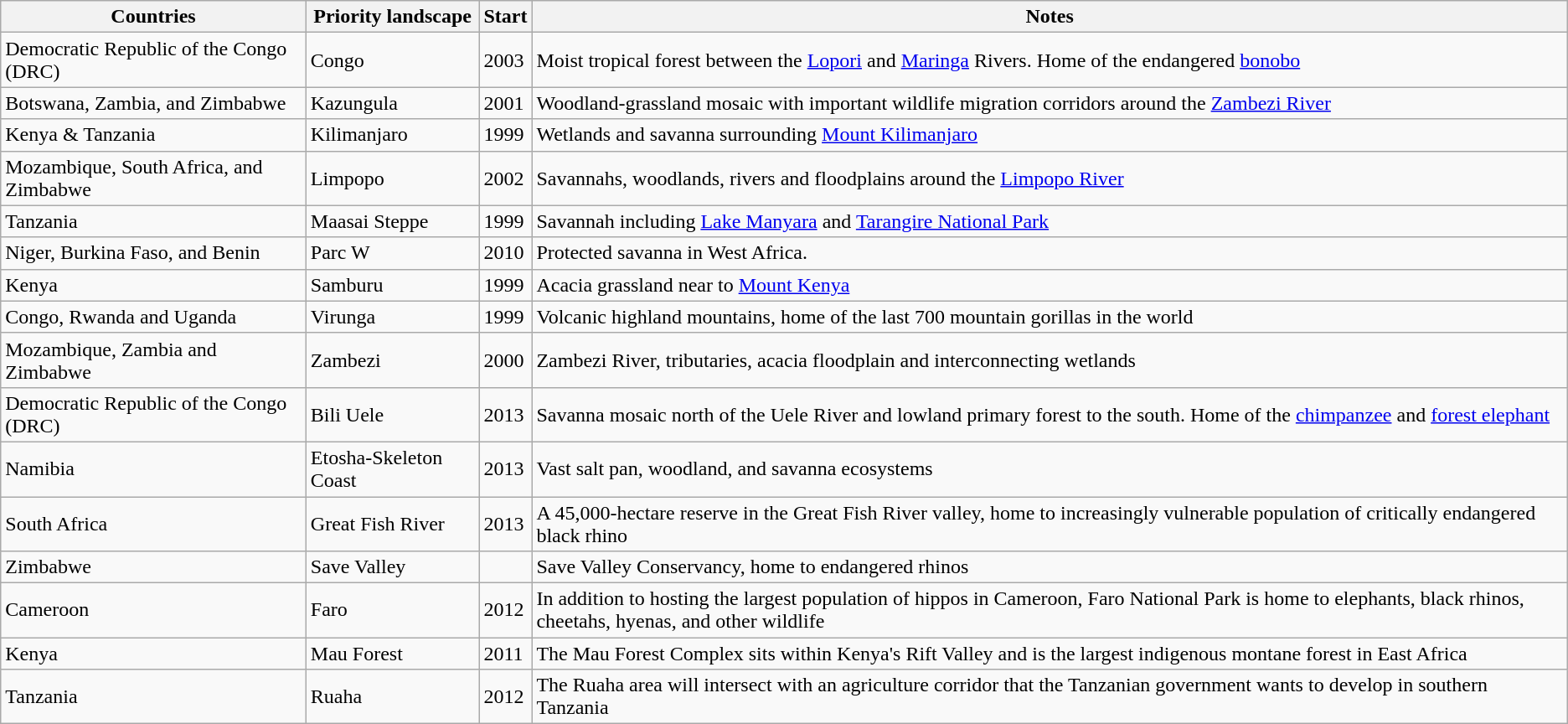<table class=wikitable>
<tr>
<th>Countries</th>
<th>Priority landscape</th>
<th>Start</th>
<th>Notes</th>
</tr>
<tr>
<td>Democratic Republic of the Congo (DRC)</td>
<td>Congo</td>
<td>2003</td>
<td>Moist tropical forest between the <a href='#'>Lopori</a> and <a href='#'>Maringa</a> Rivers. Home of the endangered <a href='#'>bonobo</a></td>
</tr>
<tr>
<td>Botswana, Zambia, and Zimbabwe</td>
<td>Kazungula</td>
<td>2001</td>
<td>Woodland-grassland mosaic with important wildlife migration corridors around the <a href='#'>Zambezi River</a></td>
</tr>
<tr>
<td>Kenya & Tanzania</td>
<td>Kilimanjaro</td>
<td>1999</td>
<td>Wetlands and savanna surrounding <a href='#'>Mount Kilimanjaro</a></td>
</tr>
<tr>
<td>Mozambique, South Africa, and Zimbabwe</td>
<td>Limpopo</td>
<td>2002</td>
<td>Savannahs, woodlands, rivers and floodplains around the <a href='#'>Limpopo River</a></td>
</tr>
<tr>
<td>Tanzania</td>
<td>Maasai Steppe</td>
<td>1999</td>
<td>Savannah including <a href='#'>Lake Manyara</a> and <a href='#'>Tarangire National Park</a></td>
</tr>
<tr>
<td>Niger, Burkina Faso, and Benin</td>
<td>Parc W</td>
<td>2010</td>
<td>Protected savanna in West Africa.</td>
</tr>
<tr>
<td>Kenya</td>
<td>Samburu</td>
<td>1999</td>
<td>Acacia grassland near to <a href='#'>Mount Kenya</a></td>
</tr>
<tr>
<td>Congo, Rwanda and Uganda</td>
<td>Virunga</td>
<td>1999</td>
<td>Volcanic highland mountains, home of the last 700 mountain gorillas in the world</td>
</tr>
<tr>
<td>Mozambique, Zambia and Zimbabwe</td>
<td>Zambezi</td>
<td>2000</td>
<td>Zambezi River, tributaries, acacia floodplain and interconnecting wetlands</td>
</tr>
<tr>
<td>Democratic Republic of the Congo (DRC)</td>
<td>Bili Uele</td>
<td>2013</td>
<td>Savanna mosaic north of the Uele River and lowland primary forest to the south. Home of the <a href='#'>chimpanzee</a> and <a href='#'>forest elephant</a></td>
</tr>
<tr>
<td>Namibia</td>
<td>Etosha-Skeleton Coast</td>
<td>2013</td>
<td>Vast salt pan, woodland, and savanna ecosystems</td>
</tr>
<tr>
<td>South Africa</td>
<td>Great Fish River</td>
<td>2013</td>
<td>A 45,000-hectare reserve in the Great Fish River valley, home to increasingly vulnerable population of critically endangered black rhino</td>
</tr>
<tr>
<td>Zimbabwe</td>
<td>Save Valley</td>
<td></td>
<td>Save Valley Conservancy, home to endangered rhinos</td>
</tr>
<tr>
<td>Cameroon</td>
<td>Faro</td>
<td>2012</td>
<td>In addition to hosting the largest population of hippos in Cameroon, Faro National Park is home to elephants, black rhinos, cheetahs, hyenas, and other wildlife</td>
</tr>
<tr>
<td>Kenya</td>
<td>Mau Forest</td>
<td>2011</td>
<td>The Mau Forest Complex sits within Kenya's Rift Valley and is the largest indigenous montane forest in East Africa</td>
</tr>
<tr>
<td>Tanzania</td>
<td>Ruaha</td>
<td>2012</td>
<td>The Ruaha area will intersect with an agriculture corridor that the Tanzanian government wants to develop in southern Tanzania</td>
</tr>
</table>
